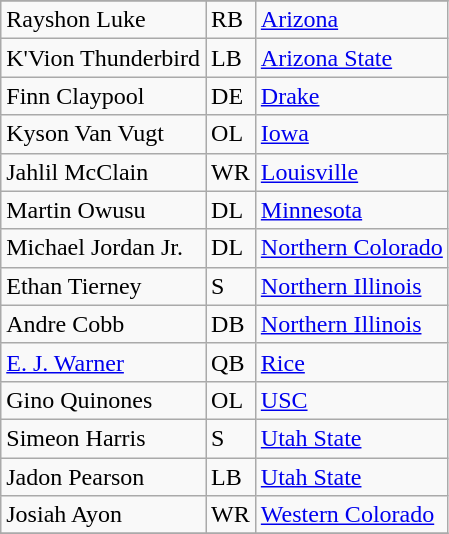<table class="wikitable sortable">
<tr>
</tr>
<tr>
<td>Rayshon Luke</td>
<td>RB</td>
<td><a href='#'>Arizona</a></td>
</tr>
<tr>
<td>K'Vion Thunderbird</td>
<td>LB</td>
<td><a href='#'>Arizona State</a></td>
</tr>
<tr>
<td>Finn Claypool</td>
<td>DE</td>
<td><a href='#'>Drake</a></td>
</tr>
<tr>
<td>Kyson Van Vugt</td>
<td>OL</td>
<td><a href='#'>Iowa</a></td>
</tr>
<tr>
<td>Jahlil McClain</td>
<td>WR</td>
<td><a href='#'>Louisville</a></td>
</tr>
<tr>
<td>Martin Owusu</td>
<td>DL</td>
<td><a href='#'>Minnesota</a></td>
</tr>
<tr>
<td>Michael Jordan Jr.</td>
<td>DL</td>
<td><a href='#'>Northern Colorado</a></td>
</tr>
<tr>
<td>Ethan Tierney</td>
<td>S</td>
<td><a href='#'>Northern Illinois</a></td>
</tr>
<tr>
<td>Andre Cobb</td>
<td>DB</td>
<td><a href='#'>Northern Illinois</a></td>
</tr>
<tr>
<td><a href='#'>E. J. Warner</a></td>
<td>QB</td>
<td><a href='#'>Rice</a></td>
</tr>
<tr>
<td>Gino Quinones</td>
<td>OL</td>
<td><a href='#'>USC</a></td>
</tr>
<tr>
<td>Simeon Harris</td>
<td>S</td>
<td><a href='#'>Utah State</a></td>
</tr>
<tr>
<td>Jadon Pearson</td>
<td>LB</td>
<td><a href='#'>Utah State</a></td>
</tr>
<tr>
<td>Josiah Ayon</td>
<td>WR</td>
<td><a href='#'>Western Colorado</a></td>
</tr>
<tr>
</tr>
</table>
